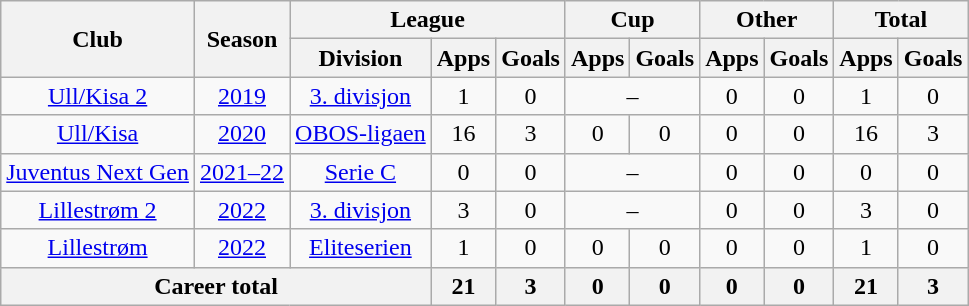<table class="wikitable" style="text-align: center">
<tr>
<th rowspan="2">Club</th>
<th rowspan="2">Season</th>
<th colspan="3">League</th>
<th colspan="2">Cup</th>
<th colspan="2">Other</th>
<th colspan="2">Total</th>
</tr>
<tr>
<th>Division</th>
<th>Apps</th>
<th>Goals</th>
<th>Apps</th>
<th>Goals</th>
<th>Apps</th>
<th>Goals</th>
<th>Apps</th>
<th>Goals</th>
</tr>
<tr>
<td><a href='#'>Ull/Kisa 2</a></td>
<td><a href='#'>2019</a></td>
<td><a href='#'>3. divisjon</a></td>
<td>1</td>
<td>0</td>
<td colspan="2">–</td>
<td>0</td>
<td>0</td>
<td>1</td>
<td>0</td>
</tr>
<tr>
<td><a href='#'>Ull/Kisa</a></td>
<td><a href='#'>2020</a></td>
<td><a href='#'>OBOS-ligaen</a></td>
<td>16</td>
<td>3</td>
<td>0</td>
<td>0</td>
<td>0</td>
<td>0</td>
<td>16</td>
<td>3</td>
</tr>
<tr>
<td><a href='#'>Juventus Next Gen</a></td>
<td><a href='#'>2021–22</a></td>
<td><a href='#'>Serie C</a></td>
<td>0</td>
<td>0</td>
<td colspan="2">–</td>
<td>0</td>
<td>0</td>
<td>0</td>
<td>0</td>
</tr>
<tr>
<td><a href='#'>Lillestrøm 2</a></td>
<td><a href='#'>2022</a></td>
<td><a href='#'>3. divisjon</a></td>
<td>3</td>
<td>0</td>
<td colspan="2">–</td>
<td>0</td>
<td>0</td>
<td>3</td>
<td>0</td>
</tr>
<tr>
<td><a href='#'>Lillestrøm</a></td>
<td><a href='#'>2022</a></td>
<td><a href='#'>Eliteserien</a></td>
<td>1</td>
<td>0</td>
<td>0</td>
<td>0</td>
<td>0</td>
<td>0</td>
<td>1</td>
<td>0</td>
</tr>
<tr>
<th colspan="3"><strong>Career total</strong></th>
<th>21</th>
<th>3</th>
<th>0</th>
<th>0</th>
<th>0</th>
<th>0</th>
<th>21</th>
<th>3</th>
</tr>
</table>
